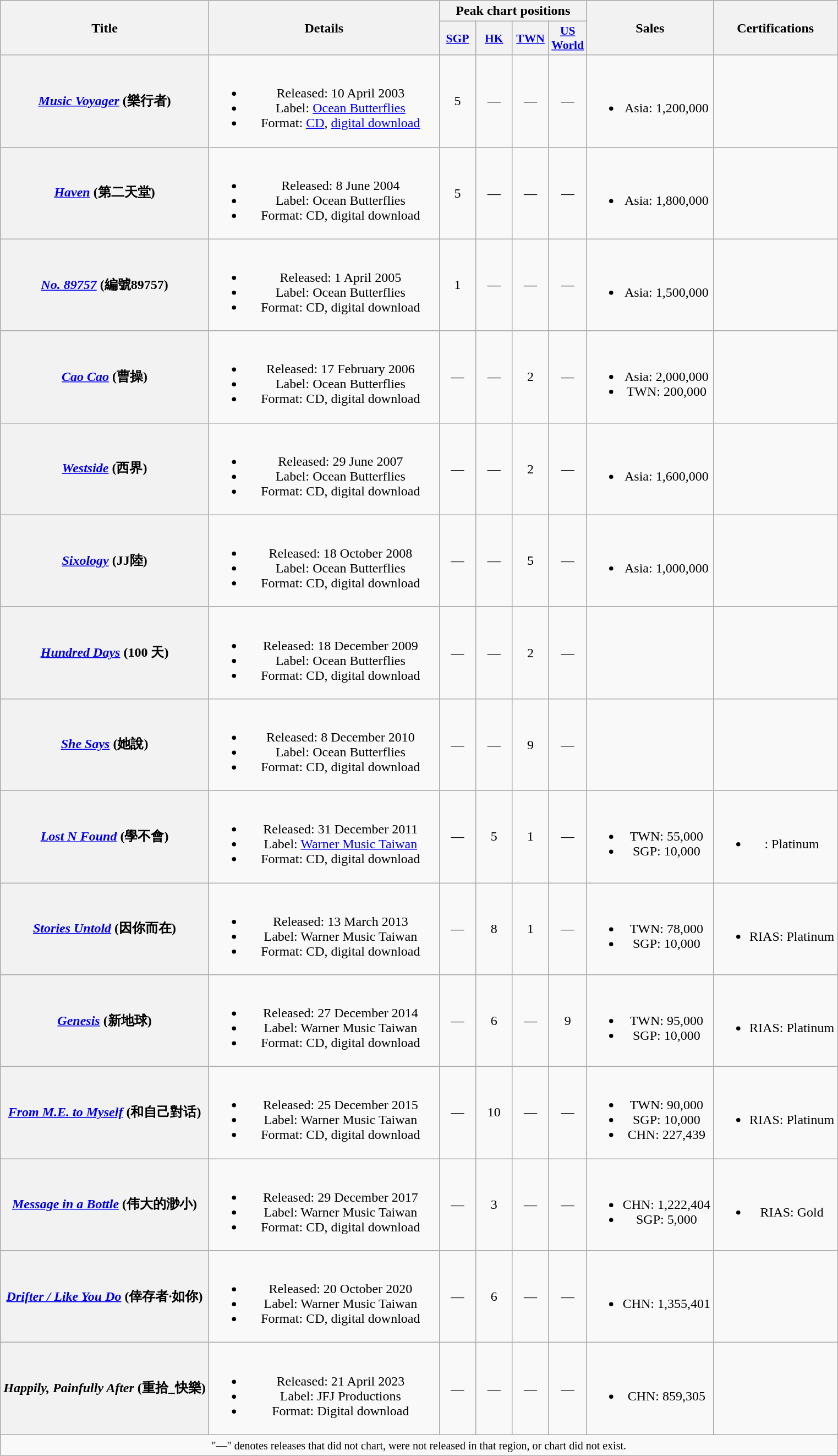<table class="wikitable plainrowheaders" style="text-align:center;">
<tr>
<th rowspan="2">Title</th>
<th rowspan="2" style="width:17em;">Details</th>
<th colspan="4">Peak chart positions</th>
<th rowspan="2">Sales</th>
<th rowspan="2">Certifications</th>
</tr>
<tr>
<th scope="col" style="width:2.6em;font-size:90%;"><a href='#'>SGP</a><br></th>
<th scope="col" style="width:2.6em;font-size:90%;"><a href='#'>HK</a><br></th>
<th scope="col" style="width:2.6em;font-size:90%;"><a href='#'>TWN</a><br></th>
<th scope="col" style="width:2.6em;font-size:90%;"><a href='#'>US World</a><br></th>
</tr>
<tr>
<th scope="row"><em><a href='#'>Music Voyager</a></em> (樂行者)</th>
<td><br><ul><li>Released: 10 April 2003</li><li>Label: <a href='#'>Ocean Butterflies</a></li><li>Format: <a href='#'>CD</a>, <a href='#'>digital download</a></li></ul></td>
<td>5</td>
<td>—</td>
<td>—</td>
<td>—</td>
<td><br><ul><li>Asia: 1,200,000</li></ul></td>
<td></td>
</tr>
<tr>
<th scope="row"><em><a href='#'>Haven</a></em> (第二天堂)</th>
<td><br><ul><li>Released: 8 June 2004</li><li>Label: Ocean Butterflies</li><li>Format: CD, digital download</li></ul></td>
<td>5</td>
<td>—</td>
<td>—</td>
<td>—</td>
<td><br><ul><li>Asia: 1,800,000</li></ul></td>
<td></td>
</tr>
<tr>
<th scope="row"><em><a href='#'>No. 89757</a></em> (編號89757)</th>
<td><br><ul><li>Released: 1 April 2005</li><li>Label: Ocean Butterflies</li><li>Format: CD, digital download</li></ul></td>
<td>1</td>
<td>—</td>
<td>—</td>
<td>—</td>
<td><br><ul><li>Asia: 1,500,000</li></ul></td>
<td></td>
</tr>
<tr>
<th scope="row"><em><a href='#'>Cao Cao</a></em> (曹操)</th>
<td><br><ul><li>Released: 17 February 2006</li><li>Label: Ocean Butterflies</li><li>Format: CD, digital download</li></ul></td>
<td>—</td>
<td>—</td>
<td>2</td>
<td>—</td>
<td><br><ul><li>Asia: 2,000,000</li><li>TWN: 200,000</li></ul></td>
<td></td>
</tr>
<tr>
<th scope="row"><em><a href='#'>Westside</a></em> (西界)</th>
<td><br><ul><li>Released: 29 June 2007</li><li>Label: Ocean Butterflies</li><li>Format: CD, digital download</li></ul></td>
<td>—</td>
<td>—</td>
<td>2</td>
<td>—</td>
<td><br><ul><li>Asia: 1,600,000</li></ul></td>
<td></td>
</tr>
<tr>
<th scope="row"><em><a href='#'>Sixology</a></em> (JJ陸)</th>
<td><br><ul><li>Released: 18 October 2008</li><li>Label: Ocean Butterflies</li><li>Format: CD, digital download</li></ul></td>
<td>—</td>
<td>—</td>
<td>5</td>
<td>—</td>
<td><br><ul><li>Asia: 1,000,000</li></ul></td>
<td></td>
</tr>
<tr>
<th scope="row"><em><a href='#'>Hundred Days</a></em> (100 天)</th>
<td><br><ul><li>Released: 18 December 2009</li><li>Label: Ocean Butterflies</li><li>Format: CD, digital download</li></ul></td>
<td>—</td>
<td>—</td>
<td>2</td>
<td>—</td>
<td></td>
<td></td>
</tr>
<tr>
<th scope="row"><em><a href='#'>She Says</a></em> (她說)</th>
<td><br><ul><li>Released: 8 December 2010</li><li>Label: Ocean Butterflies</li><li>Format: CD, digital download</li></ul></td>
<td>—</td>
<td>—</td>
<td>9</td>
<td>—</td>
<td></td>
<td></td>
</tr>
<tr>
<th scope="row"><em><a href='#'>Lost N Found</a></em> (學不會)</th>
<td><br><ul><li>Released: 31 December 2011</li><li>Label: <a href='#'>Warner Music Taiwan</a></li><li>Format: CD, digital download</li></ul></td>
<td>—</td>
<td>5</td>
<td>1</td>
<td>—</td>
<td><br><ul><li>TWN: 55,000</li><li>SGP: 10,000</li></ul></td>
<td><br><ul><li>: Platinum</li></ul></td>
</tr>
<tr>
<th scope="row"><em><a href='#'>Stories Untold</a></em> (因你而在)</th>
<td><br><ul><li>Released: 13 March 2013</li><li>Label: Warner Music Taiwan</li><li>Format: CD, digital download</li></ul></td>
<td>—</td>
<td>8</td>
<td>1</td>
<td>—</td>
<td><br><ul><li>TWN: 78,000</li><li>SGP: 10,000</li></ul></td>
<td><br><ul><li>RIAS: Platinum</li></ul></td>
</tr>
<tr>
<th scope="row"><em><a href='#'>Genesis</a></em> (新地球)</th>
<td><br><ul><li>Released: 27 December 2014</li><li>Label: Warner Music Taiwan</li><li>Format: CD, digital download</li></ul></td>
<td>—</td>
<td>6</td>
<td>—</td>
<td>9</td>
<td><br><ul><li>TWN: 95,000</li><li>SGP: 10,000</li></ul></td>
<td><br><ul><li>RIAS: Platinum</li></ul></td>
</tr>
<tr>
<th scope="row"><em><a href='#'>From M.E. to Myself</a></em> (和自己對话)</th>
<td><br><ul><li>Released: 25 December 2015</li><li>Label: Warner Music Taiwan</li><li>Format: CD, digital download</li></ul></td>
<td>—</td>
<td>10</td>
<td>—</td>
<td>—</td>
<td><br><ul><li>TWN: 90,000</li><li>SGP: 10,000</li><li>CHN: 227,439 </li></ul></td>
<td><br><ul><li>RIAS: Platinum</li></ul></td>
</tr>
<tr>
<th scope="row"><a href='#'><em>Message in a Bottle</em></a> (伟大的渺小)</th>
<td><br><ul><li>Released: 29 December 2017</li><li>Label: Warner Music Taiwan</li><li>Format: CD, digital download</li></ul></td>
<td>—</td>
<td>3</td>
<td>—</td>
<td>—</td>
<td><br><ul><li>CHN: 1,222,404 </li><li>SGP: 5,000</li></ul></td>
<td><br><ul><li>RIAS: Gold</li></ul></td>
</tr>
<tr>
<th scope="row"><em><a href='#'>Drifter / Like You Do</a></em> (倖存者·如你)</th>
<td><br><ul><li>Released: 20 October 2020</li><li>Label: Warner Music Taiwan</li><li>Format: CD, digital download</li></ul></td>
<td>—</td>
<td>6</td>
<td>—</td>
<td>—</td>
<td><br><ul><li>CHN: 1,355,401 </li></ul></td>
<td></td>
</tr>
<tr>
<th scope="row"><em>Happily, Painfully After</em> (重拾_快樂)</th>
<td><br><ul><li>Released: 21 April 2023</li><li>Label: JFJ Productions</li><li>Format: Digital download</li></ul></td>
<td>—</td>
<td>—</td>
<td>—</td>
<td>—</td>
<td><br><ul><li>CHN: 859,305 </li></ul></td>
<td></td>
</tr>
<tr>
<td colspan="8"><small>"—" denotes releases that did not chart, were not released in that region, or chart did not exist.</small></td>
</tr>
</table>
